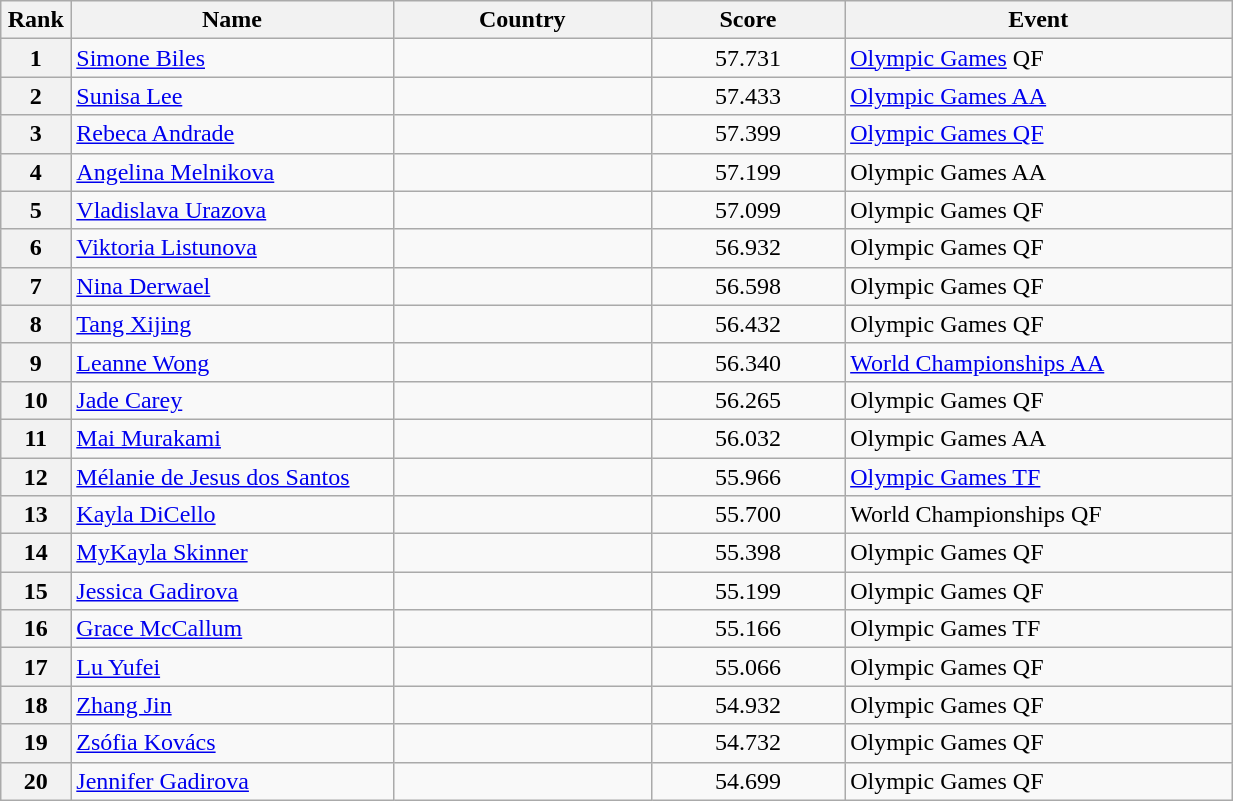<table class="wikitable sortable" style="width:65%;">
<tr>
<th style="text-align:center; width:5%;">Rank</th>
<th style="text-align:center; width:25%;">Name</th>
<th style="text-align:center; width:20%;">Country</th>
<th style="text-align:center; width:15%;">Score</th>
<th style="text-align:center; width:30%;">Event</th>
</tr>
<tr>
<th>1</th>
<td><a href='#'>Simone Biles</a></td>
<td></td>
<td align="center">57.731</td>
<td><a href='#'>Olympic Games</a> QF</td>
</tr>
<tr>
<th>2</th>
<td><a href='#'>Sunisa Lee</a></td>
<td></td>
<td align="center">57.433</td>
<td><a href='#'>Olympic Games AA</a></td>
</tr>
<tr>
<th>3</th>
<td><a href='#'>Rebeca Andrade</a></td>
<td></td>
<td align="center">57.399</td>
<td><a href='#'>Olympic Games QF</a></td>
</tr>
<tr>
<th>4</th>
<td><a href='#'>Angelina Melnikova</a></td>
<td></td>
<td align="center">57.199</td>
<td>Olympic Games AA</td>
</tr>
<tr>
<th>5</th>
<td><a href='#'>Vladislava Urazova</a></td>
<td></td>
<td align="center">57.099</td>
<td>Olympic Games QF</td>
</tr>
<tr>
<th>6</th>
<td><a href='#'>Viktoria Listunova</a></td>
<td></td>
<td align="center">56.932</td>
<td>Olympic Games QF</td>
</tr>
<tr>
<th>7</th>
<td><a href='#'>Nina Derwael</a></td>
<td></td>
<td align="center">56.598</td>
<td>Olympic Games QF</td>
</tr>
<tr>
<th>8</th>
<td><a href='#'>Tang Xijing</a></td>
<td></td>
<td align="center">56.432</td>
<td>Olympic Games QF</td>
</tr>
<tr>
<th>9</th>
<td><a href='#'>Leanne Wong</a></td>
<td></td>
<td align="center">56.340</td>
<td><a href='#'>World Championships AA</a></td>
</tr>
<tr>
<th>10</th>
<td><a href='#'>Jade Carey</a></td>
<td></td>
<td align="center">56.265</td>
<td>Olympic Games QF</td>
</tr>
<tr>
<th>11</th>
<td><a href='#'>Mai Murakami</a></td>
<td></td>
<td align="center">56.032</td>
<td>Olympic Games AA</td>
</tr>
<tr>
<th>12</th>
<td><a href='#'>Mélanie de Jesus dos Santos</a></td>
<td></td>
<td align="center">55.966</td>
<td><a href='#'>Olympic Games TF</a></td>
</tr>
<tr>
<th>13</th>
<td><a href='#'>Kayla DiCello</a></td>
<td></td>
<td align="center">55.700</td>
<td>World Championships QF</td>
</tr>
<tr>
<th>14</th>
<td><a href='#'>MyKayla Skinner</a></td>
<td></td>
<td align="center">55.398</td>
<td>Olympic Games QF</td>
</tr>
<tr>
<th>15</th>
<td><a href='#'>Jessica Gadirova</a></td>
<td></td>
<td align="center">55.199</td>
<td>Olympic Games QF</td>
</tr>
<tr>
<th>16</th>
<td><a href='#'>Grace McCallum</a></td>
<td></td>
<td align="center">55.166</td>
<td>Olympic Games TF</td>
</tr>
<tr>
<th>17</th>
<td><a href='#'>Lu Yufei</a></td>
<td></td>
<td align="center">55.066</td>
<td>Olympic Games QF</td>
</tr>
<tr>
<th>18</th>
<td><a href='#'>Zhang Jin</a></td>
<td></td>
<td align="center">54.932</td>
<td>Olympic Games QF</td>
</tr>
<tr>
<th>19</th>
<td><a href='#'>Zsófia Kovács</a></td>
<td></td>
<td align="center">54.732</td>
<td>Olympic Games QF</td>
</tr>
<tr>
<th>20</th>
<td><a href='#'>Jennifer Gadirova</a></td>
<td></td>
<td align="center">54.699</td>
<td>Olympic Games QF</td>
</tr>
</table>
